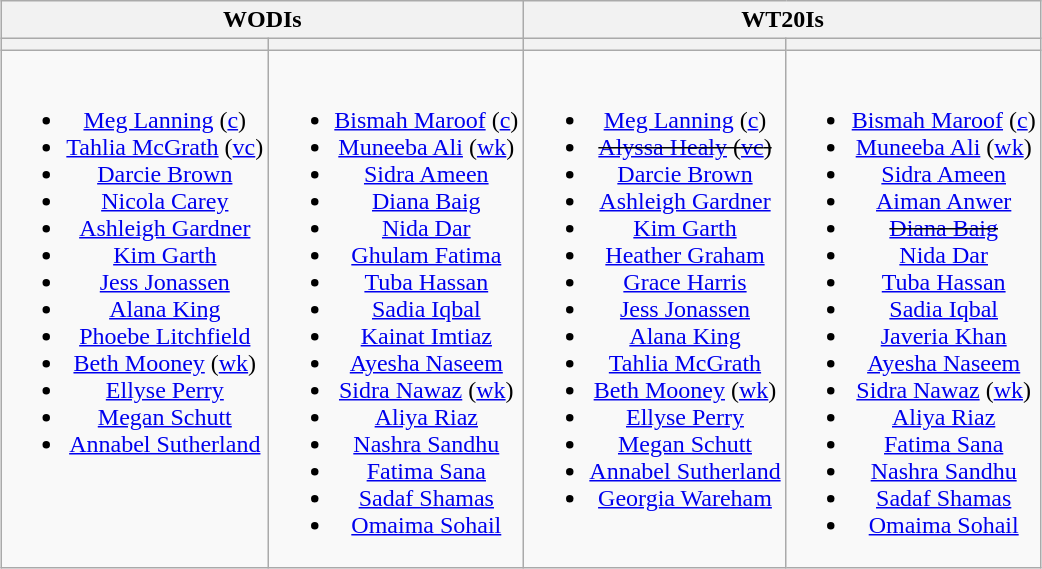<table class="wikitable" style="text-align:center; margin:auto">
<tr>
<th colspan=2>WODIs</th>
<th colspan=2>WT20Is</th>
</tr>
<tr>
<th></th>
<th></th>
<th></th>
<th></th>
</tr>
<tr style="vertical-align:top">
<td><br><ul><li><a href='#'>Meg Lanning</a> (<a href='#'>c</a>)</li><li><a href='#'>Tahlia McGrath</a> (<a href='#'>vc</a>)</li><li><a href='#'>Darcie Brown</a></li><li><a href='#'>Nicola Carey</a></li><li><a href='#'>Ashleigh Gardner</a></li><li><a href='#'>Kim Garth</a></li><li><a href='#'>Jess Jonassen</a></li><li><a href='#'>Alana King</a></li><li><a href='#'>Phoebe Litchfield</a></li><li><a href='#'>Beth Mooney</a> (<a href='#'>wk</a>)</li><li><a href='#'>Ellyse Perry</a></li><li><a href='#'>Megan Schutt</a></li><li><a href='#'>Annabel Sutherland</a></li></ul></td>
<td><br><ul><li><a href='#'>Bismah Maroof</a> (<a href='#'>c</a>)</li><li><a href='#'>Muneeba Ali</a> (<a href='#'>wk</a>)</li><li><a href='#'>Sidra Ameen</a></li><li><a href='#'>Diana Baig</a></li><li><a href='#'>Nida Dar</a></li><li><a href='#'>Ghulam Fatima</a></li><li><a href='#'>Tuba Hassan</a></li><li><a href='#'>Sadia Iqbal</a></li><li><a href='#'>Kainat Imtiaz</a></li><li><a href='#'>Ayesha Naseem</a></li><li><a href='#'>Sidra Nawaz</a> (<a href='#'>wk</a>)</li><li><a href='#'>Aliya Riaz</a></li><li><a href='#'>Nashra Sandhu</a></li><li><a href='#'>Fatima Sana</a></li><li><a href='#'>Sadaf Shamas</a></li><li><a href='#'>Omaima Sohail</a></li></ul></td>
<td><br><ul><li><a href='#'>Meg Lanning</a> (<a href='#'>c</a>)</li><li><s><a href='#'>Alyssa Healy</a> (<a href='#'>vc</a>)</s></li><li><a href='#'>Darcie Brown</a></li><li><a href='#'>Ashleigh Gardner</a></li><li><a href='#'>Kim Garth</a></li><li><a href='#'>Heather Graham</a></li><li><a href='#'>Grace Harris</a></li><li><a href='#'>Jess Jonassen</a></li><li><a href='#'>Alana King</a></li><li><a href='#'>Tahlia McGrath</a></li><li><a href='#'>Beth Mooney</a> (<a href='#'>wk</a>)</li><li><a href='#'>Ellyse Perry</a></li><li><a href='#'>Megan Schutt</a></li><li><a href='#'>Annabel Sutherland</a></li><li><a href='#'>Georgia Wareham</a></li></ul></td>
<td><br><ul><li><a href='#'>Bismah Maroof</a> (<a href='#'>c</a>)</li><li><a href='#'>Muneeba Ali</a> (<a href='#'>wk</a>)</li><li><a href='#'>Sidra Ameen</a></li><li><a href='#'>Aiman Anwer</a></li><li><s><a href='#'>Diana Baig</a></s></li><li><a href='#'>Nida Dar</a></li><li><a href='#'>Tuba Hassan</a></li><li><a href='#'>Sadia Iqbal</a></li><li><a href='#'>Javeria Khan</a></li><li><a href='#'>Ayesha Naseem</a></li><li><a href='#'>Sidra Nawaz</a> (<a href='#'>wk</a>)</li><li><a href='#'>Aliya Riaz</a></li><li><a href='#'>Fatima Sana</a></li><li><a href='#'>Nashra Sandhu</a></li><li><a href='#'>Sadaf Shamas</a></li><li><a href='#'>Omaima Sohail</a></li></ul></td>
</tr>
</table>
